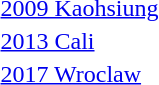<table>
<tr>
<td><a href='#'>2009 Kaohsiung</a></td>
<td></td>
<td></td>
<td></td>
</tr>
<tr>
<td><a href='#'>2013 Cali</a></td>
<td></td>
<td></td>
<td></td>
</tr>
<tr>
<td><a href='#'>2017 Wroclaw</a></td>
<td></td>
<td></td>
<td></td>
</tr>
</table>
